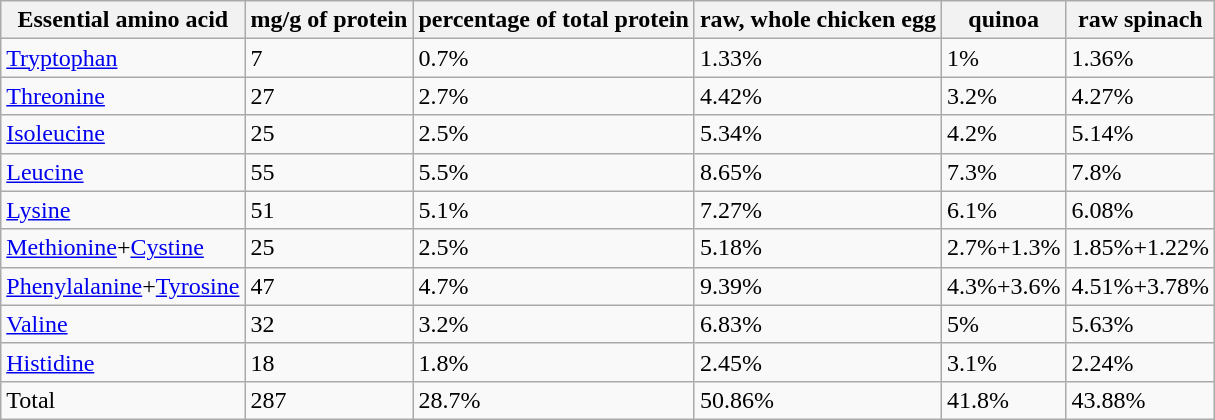<table class="wikitable sortable">
<tr>
<th>Essential amino acid</th>
<th>mg/g of protein</th>
<th>percentage of total protein</th>
<th>raw, whole chicken egg</th>
<th>quinoa</th>
<th>raw spinach</th>
</tr>
<tr>
<td><a href='#'>Tryptophan</a></td>
<td>7</td>
<td>0.7%</td>
<td>1.33%</td>
<td>1%</td>
<td>1.36%</td>
</tr>
<tr>
<td><a href='#'>Threonine</a></td>
<td>27</td>
<td>2.7%</td>
<td>4.42%</td>
<td>3.2%</td>
<td>4.27%</td>
</tr>
<tr>
<td><a href='#'>Isoleucine</a></td>
<td>25</td>
<td>2.5%</td>
<td>5.34%</td>
<td>4.2%</td>
<td>5.14%</td>
</tr>
<tr>
<td><a href='#'>Leucine</a></td>
<td>55</td>
<td>5.5%</td>
<td>8.65%</td>
<td>7.3%</td>
<td>7.8%</td>
</tr>
<tr>
<td><a href='#'>Lysine</a></td>
<td>51</td>
<td>5.1%</td>
<td>7.27%</td>
<td>6.1%</td>
<td>6.08%</td>
</tr>
<tr>
<td><a href='#'>Methionine</a>+<a href='#'>Cystine</a></td>
<td>25</td>
<td>2.5%</td>
<td>5.18%</td>
<td>2.7%+1.3%</td>
<td>1.85%+1.22%</td>
</tr>
<tr>
<td><a href='#'>Phenylalanine</a>+<a href='#'>Tyrosine</a></td>
<td>47</td>
<td>4.7%</td>
<td>9.39%</td>
<td>4.3%+3.6%</td>
<td>4.51%+3.78%</td>
</tr>
<tr>
<td><a href='#'>Valine</a></td>
<td>32</td>
<td>3.2%</td>
<td>6.83%</td>
<td>5%</td>
<td>5.63%</td>
</tr>
<tr>
<td><a href='#'>Histidine</a></td>
<td>18</td>
<td>1.8%</td>
<td>2.45%</td>
<td>3.1%</td>
<td>2.24%</td>
</tr>
<tr>
<td>Total</td>
<td>287</td>
<td>28.7%</td>
<td>50.86%</td>
<td>41.8%</td>
<td>43.88%</td>
</tr>
</table>
